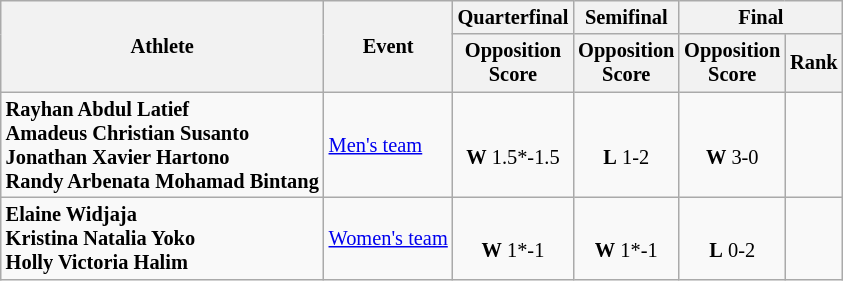<table class="wikitable" style="font-size: 85%">
<tr>
<th rowspan="2">Athlete</th>
<th rowspan="2">Event</th>
<th>Quarterfinal</th>
<th>Semifinal</th>
<th colspan="2">Final</th>
</tr>
<tr>
<th>Opposition<br>Score</th>
<th>Opposition<br>Score</th>
<th>Opposition<br>Score</th>
<th>Rank</th>
</tr>
<tr align="center">
<td align="left"><strong>Rayhan Abdul Latief<br>Amadeus Christian Susanto<br>Jonathan Xavier Hartono<br>Randy Arbenata Mohamad Bintang</strong></td>
<td align="left"><a href='#'>Men's team</a></td>
<td><br><strong>W</strong> 1.5*-1.5</td>
<td><br><strong>L</strong> 1-2</td>
<td><br><strong>W</strong> 3-0</td>
<td></td>
</tr>
<tr align="center">
<td align="left"><strong>Elaine Widjaja<br>Kristina Natalia Yoko<br>Holly Victoria Halim</strong></td>
<td align="left" rowspan="4"><a href='#'>Women's team</a></td>
<td><br><strong>W</strong> 1*-1</td>
<td><br><strong>W</strong> 1*-1</td>
<td><br><strong>L</strong> 0-2</td>
<td></td>
</tr>
</table>
